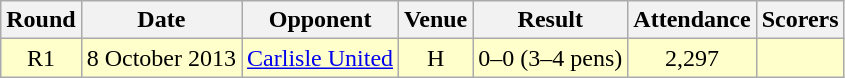<table class= "wikitable " style="font-size:100%; text-align:center">
<tr>
<th>Round</th>
<th>Date</th>
<th>Opponent</th>
<th>Venue</th>
<th>Result</th>
<th>Attendance</th>
<th>Scorers</th>
</tr>
<tr style="background: #FFFFCC;">
<td>R1</td>
<td>8 October 2013</td>
<td><a href='#'>Carlisle United</a></td>
<td>H</td>
<td>0–0 (3–4 pens)</td>
<td>2,297</td>
<td></td>
</tr>
</table>
